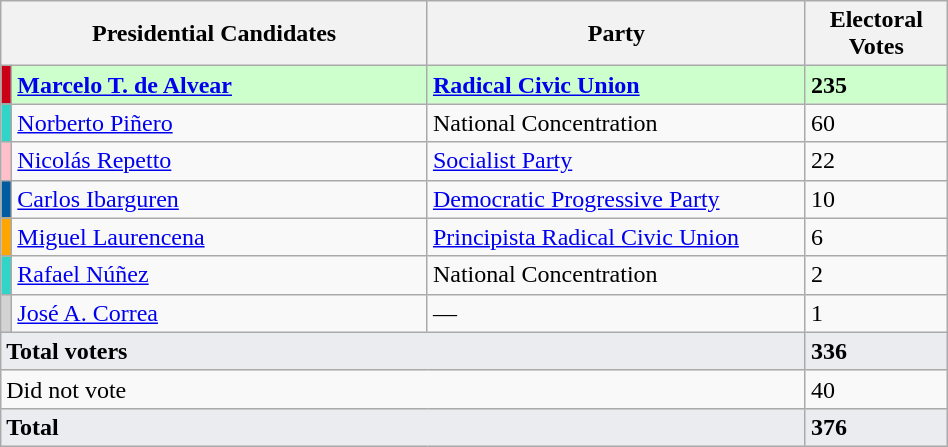<table class="wikitable" width="50%">
<tr>
<th colspan=2 width="45%">Presidential Candidates</th>
<th width="40%">Party</th>
<th width="15%">Electoral Votes</th>
</tr>
<tr style="background:#cfc;">
<td bgcolor=#C90016 width=1%></td>
<td><strong><a href='#'>Marcelo T. de Alvear</a></strong></td>
<td><strong><a href='#'>Radical Civic Union</a></strong></td>
<td><strong>235</strong></td>
</tr>
<tr>
<td bgcolor=30D5C8></td>
<td><a href='#'>Norberto Piñero</a></td>
<td>National Concentration</td>
<td>60</td>
</tr>
<tr>
<td bgcolor=pink></td>
<td><a href='#'>Nicolás Repetto</a></td>
<td><a href='#'>Socialist Party</a></td>
<td>22</td>
</tr>
<tr>
<td bgcolor=#005C9E></td>
<td><a href='#'>Carlos Ibarguren</a></td>
<td><a href='#'>Democratic Progressive Party</a></td>
<td>10</td>
</tr>
<tr>
<td bgcolor=orange></td>
<td><a href='#'>Miguel Laurencena</a></td>
<td><a href='#'>Principista Radical Civic Union</a></td>
<td>6</td>
</tr>
<tr>
<td bgcolor=30D5C8></td>
<td><a href='#'>Rafael Núñez</a></td>
<td>National Concentration</td>
<td>2</td>
</tr>
<tr>
<td bgcolor=lightgrey></td>
<td><a href='#'>José A. Correa</a></td>
<td>—</td>
<td>1</td>
</tr>
<tr style="background:#EAECF0;">
<td colspan=3><strong>Total voters</strong></td>
<td><strong>336</strong></td>
</tr>
<tr>
<td colspan=3>Did not vote</td>
<td>40</td>
</tr>
<tr style="background:#EAECF0;">
<td colspan=3><strong>Total</strong></td>
<td><strong>376</strong></td>
</tr>
</table>
